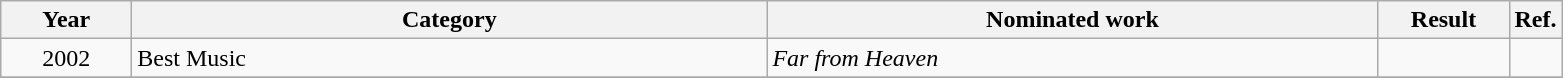<table class=wikitable>
<tr>
<th scope="col" style="width:5em;">Year</th>
<th scope="col" style="width:26em;">Category</th>
<th scope="col" style="width:25em;">Nominated work</th>
<th scope="col" style="width:5em;">Result</th>
<th>Ref.</th>
</tr>
<tr>
<td style="text-align:center;">2002</td>
<td>Best Music</td>
<td><em>Far from Heaven</em></td>
<td></td>
<td></td>
</tr>
<tr>
</tr>
</table>
